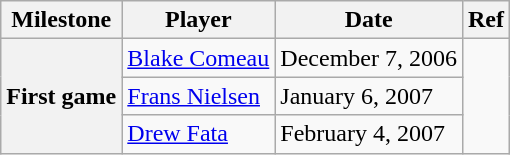<table class="wikitable">
<tr>
<th scope="col">Milestone</th>
<th scope="col">Player</th>
<th scope="col">Date</th>
<th scope="col">Ref</th>
</tr>
<tr>
<th rowspan=3>First game</th>
<td><a href='#'>Blake Comeau</a></td>
<td>December 7, 2006</td>
<td rowspan=3></td>
</tr>
<tr>
<td><a href='#'>Frans Nielsen</a></td>
<td>January 6, 2007</td>
</tr>
<tr>
<td><a href='#'>Drew Fata</a></td>
<td>February 4, 2007</td>
</tr>
</table>
